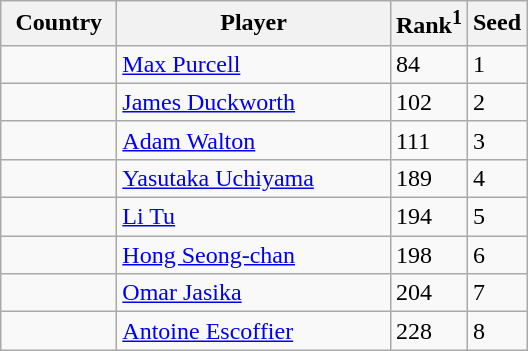<table class="sortable wikitable">
<tr>
<th width="70">Country</th>
<th width="175">Player</th>
<th>Rank<sup>1</sup></th>
<th>Seed</th>
</tr>
<tr>
<td></td>
<td><a href='#'>Max Purcell</a></td>
<td>84</td>
<td>1</td>
</tr>
<tr>
<td></td>
<td><a href='#'>James Duckworth</a></td>
<td>102</td>
<td>2</td>
</tr>
<tr>
<td></td>
<td><a href='#'>Adam Walton</a></td>
<td>111</td>
<td>3</td>
</tr>
<tr>
<td></td>
<td><a href='#'>Yasutaka Uchiyama</a></td>
<td>189</td>
<td>4</td>
</tr>
<tr>
<td></td>
<td><a href='#'>Li Tu</a></td>
<td>194</td>
<td>5</td>
</tr>
<tr>
<td></td>
<td><a href='#'>Hong Seong-chan</a></td>
<td>198</td>
<td>6</td>
</tr>
<tr>
<td></td>
<td><a href='#'>Omar Jasika</a></td>
<td>204</td>
<td>7</td>
</tr>
<tr>
<td></td>
<td><a href='#'>Antoine Escoffier</a></td>
<td>228</td>
<td>8</td>
</tr>
</table>
